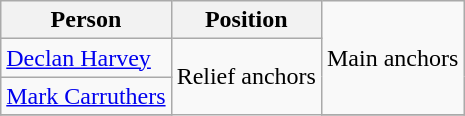<table class="wikitable">
<tr>
<th>Person</th>
<th>Position</th>
<td rowspan="3">Main anchors</td>
</tr>
<tr>
<td><a href='#'>Declan Harvey</a></td>
<td rowspan="10">Relief anchors</td>
</tr>
<tr>
<td><a href='#'>Mark Carruthers</a></td>
</tr>
<tr>
</tr>
</table>
